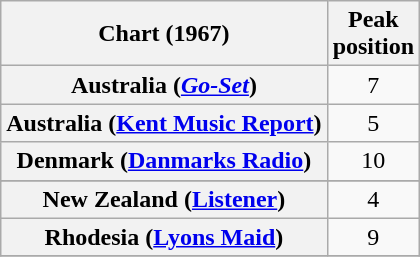<table class="wikitable sortable plainrowheaders" style="text-align:center">
<tr>
<th>Chart (1967)</th>
<th>Peak<br>position</th>
</tr>
<tr>
<th scope="row">Australia (<em><a href='#'>Go-Set</a></em>)</th>
<td>7</td>
</tr>
<tr>
<th scope="row">Australia (<a href='#'>Kent Music Report</a>)</th>
<td>5</td>
</tr>
<tr>
<th scope="row">Denmark (<a href='#'>Danmarks Radio</a>)</th>
<td>10</td>
</tr>
<tr>
</tr>
<tr>
</tr>
<tr>
</tr>
<tr>
<th scope="row">New Zealand (<a href='#'>Listener</a>)</th>
<td>4</td>
</tr>
<tr>
<th scope="row">Rhodesia (<a href='#'>Lyons Maid</a>)</th>
<td>9</td>
</tr>
<tr>
</tr>
</table>
